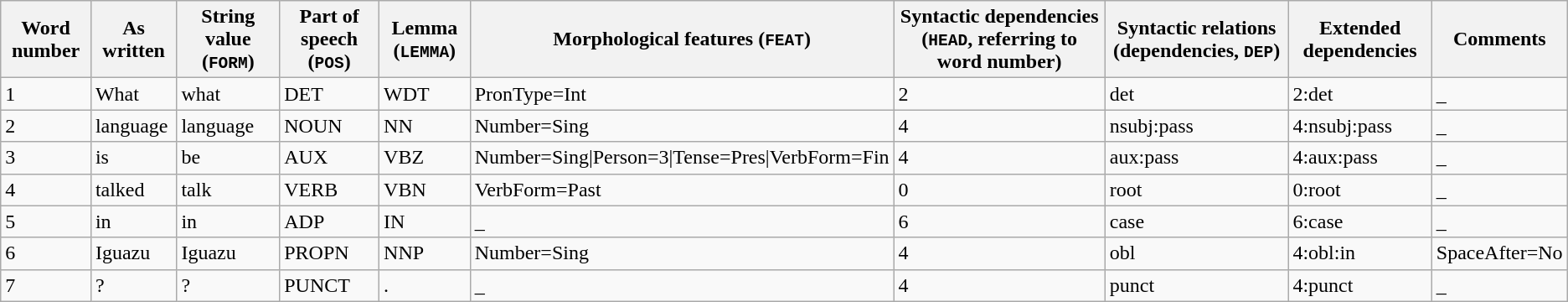<table class=wikitable>
<tr>
<th>Word number</th>
<th>As written</th>
<th>String value (<code>FORM</code>)</th>
<th>Part of speech (<code>POS</code>)</th>
<th>Lemma (<code>LEMMA</code>)</th>
<th>Morphological features (<code>FEAT</code>)</th>
<th>Syntactic dependencies (<code>HEAD</code>, referring to word number)</th>
<th>Syntactic relations (dependencies, <code>DEP</code>)</th>
<th>Extended dependencies</th>
<th>Comments</th>
</tr>
<tr>
<td>1</td>
<td>What</td>
<td>what</td>
<td>DET</td>
<td>WDT</td>
<td>PronType=Int</td>
<td>2</td>
<td>det</td>
<td>2:det</td>
<td>_</td>
</tr>
<tr>
<td>2</td>
<td>language</td>
<td>language</td>
<td>NOUN</td>
<td>NN</td>
<td>Number=Sing</td>
<td>4</td>
<td>nsubj:pass</td>
<td>4:nsubj:pass</td>
<td>_</td>
</tr>
<tr>
<td>3</td>
<td>is</td>
<td>be</td>
<td>AUX</td>
<td>VBZ</td>
<td Mood=Ind>Number=Sing|Person=3|Tense=Pres|VerbForm=Fin</td>
<td>4</td>
<td>aux:pass</td>
<td>4:aux:pass</td>
<td>_</td>
</tr>
<tr>
<td>4</td>
<td>talked</td>
<td>talk</td>
<td>VERB</td>
<td>VBN</td>
<td Tense=Past>VerbForm=Past</td>
<td>0</td>
<td>root</td>
<td>0:root</td>
<td>_</td>
</tr>
<tr>
<td>5</td>
<td>in</td>
<td>in</td>
<td>ADP</td>
<td>IN</td>
<td>_</td>
<td>6</td>
<td>case</td>
<td>6:case</td>
<td>_</td>
</tr>
<tr>
<td>6</td>
<td>Iguazu</td>
<td>Iguazu</td>
<td>PROPN</td>
<td>NNP</td>
<td>Number=Sing</td>
<td>4</td>
<td>obl</td>
<td>4:obl:in</td>
<td>SpaceAfter=No</td>
</tr>
<tr>
<td>7</td>
<td>?</td>
<td>?</td>
<td>PUNCT</td>
<td>.</td>
<td>_</td>
<td>4</td>
<td>punct</td>
<td>4:punct</td>
<td>_</td>
</tr>
</table>
